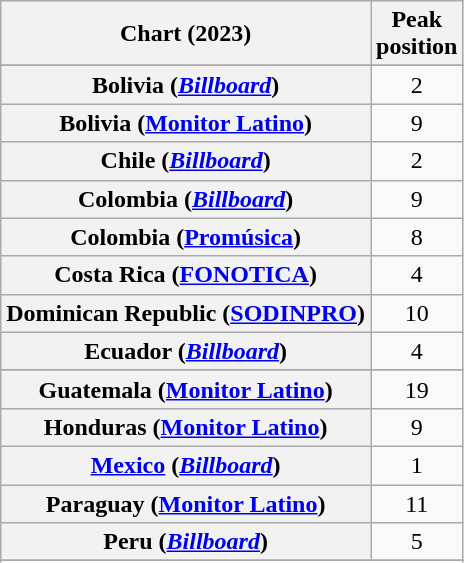<table class="wikitable sortable plainrowheaders" style="text-align:center">
<tr>
<th scope="col">Chart (2023)</th>
<th scope="col">Peak<br>position</th>
</tr>
<tr>
</tr>
<tr>
<th scope="row">Bolivia (<em><a href='#'>Billboard</a></em>)</th>
<td>2</td>
</tr>
<tr>
<th scope="row">Bolivia (<a href='#'>Monitor Latino</a>)</th>
<td>9</td>
</tr>
<tr>
<th scope="row">Chile (<em><a href='#'>Billboard</a></em>)</th>
<td>2</td>
</tr>
<tr>
<th scope="row">Colombia (<em><a href='#'>Billboard</a></em>)</th>
<td>9</td>
</tr>
<tr>
<th scope="row">Colombia (<a href='#'>Promúsica</a>)</th>
<td>8</td>
</tr>
<tr>
<th scope="row">Costa Rica (<a href='#'>FONOTICA</a>)</th>
<td>4</td>
</tr>
<tr>
<th scope="row">Dominican Republic (<a href='#'>SODINPRO</a>)</th>
<td>10</td>
</tr>
<tr>
<th scope="row">Ecuador (<em><a href='#'>Billboard</a></em>)</th>
<td>4</td>
</tr>
<tr>
</tr>
<tr>
<th scope="row">Guatemala (<a href='#'>Monitor Latino</a>)</th>
<td>19</td>
</tr>
<tr>
<th scope="row">Honduras (<a href='#'>Monitor Latino</a>)</th>
<td>9</td>
</tr>
<tr>
<th scope="row"><a href='#'>Mexico</a> (<em><a href='#'>Billboard</a></em>)</th>
<td>1</td>
</tr>
<tr>
<th scope="row">Paraguay (<a href='#'>Monitor Latino</a>)</th>
<td>11</td>
</tr>
<tr>
<th scope="row">Peru (<em><a href='#'>Billboard</a></em>)</th>
<td>5</td>
</tr>
<tr>
</tr>
<tr>
</tr>
<tr>
</tr>
<tr>
</tr>
</table>
